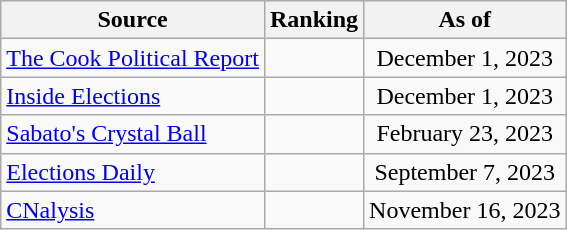<table class="wikitable" style="text-align:center">
<tr>
<th>Source</th>
<th>Ranking</th>
<th>As of</th>
</tr>
<tr>
<td align=left><a href='#'>The Cook Political Report</a></td>
<td></td>
<td>December 1, 2023</td>
</tr>
<tr>
<td align=left><a href='#'>Inside Elections</a></td>
<td></td>
<td>December 1, 2023</td>
</tr>
<tr>
<td align=left><a href='#'>Sabato's Crystal Ball</a></td>
<td></td>
<td>February 23, 2023</td>
</tr>
<tr>
<td align=left><a href='#'>Elections Daily</a></td>
<td></td>
<td>September 7, 2023</td>
</tr>
<tr>
<td align=left><a href='#'>CNalysis</a></td>
<td></td>
<td>November 16, 2023</td>
</tr>
</table>
